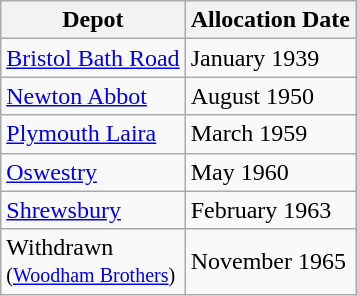<table class="wikitable">
<tr>
<th>Depot</th>
<th>Allocation Date</th>
</tr>
<tr>
<td><a href='#'>Bristol Bath Road</a></td>
<td>January 1939</td>
</tr>
<tr>
<td><a href='#'>Newton Abbot</a></td>
<td>August 1950</td>
</tr>
<tr>
<td><a href='#'>Plymouth Laira</a></td>
<td>March 1959</td>
</tr>
<tr>
<td><a href='#'>Oswestry</a></td>
<td>May 1960</td>
</tr>
<tr>
<td><a href='#'>Shrewsbury</a></td>
<td>February 1963</td>
</tr>
<tr>
<td>Withdrawn<br><small>(<a href='#'>Woodham Brothers</a>)</small></td>
<td>November 1965</td>
</tr>
</table>
